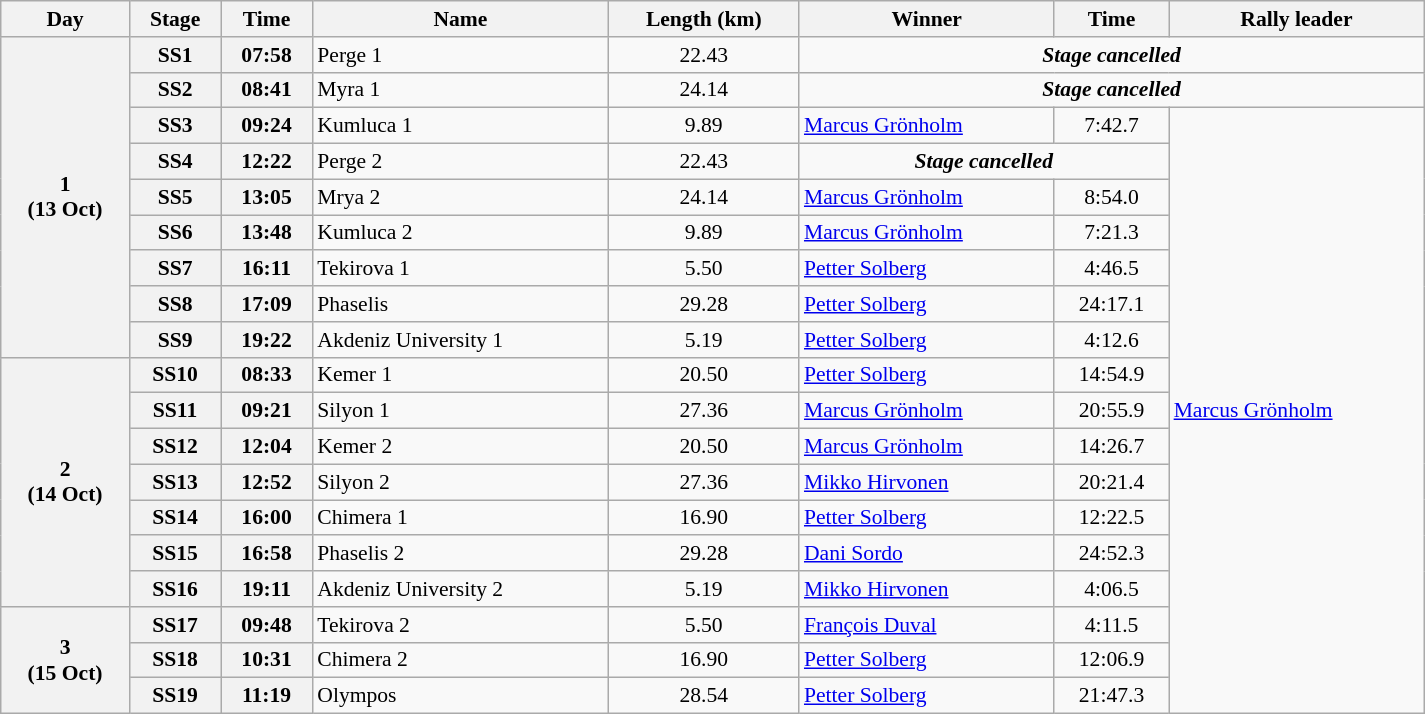<table class="wikitable" width=100% style="text-align: center; font-size: 90%; max-width: 950px;">
<tr>
<th>Day</th>
<th>Stage</th>
<th>Time</th>
<th>Name</th>
<th>Length (km)</th>
<th>Winner</th>
<th>Time</th>
<th>Rally leader</th>
</tr>
<tr>
<th rowspan=9>1<br>(13 Oct)</th>
<th>SS1</th>
<th>07:58</th>
<td align=left>Perge 1</td>
<td>22.43</td>
<td colspan=3 align=center><strong><em>Stage cancelled</em></strong></td>
</tr>
<tr>
<th>SS2</th>
<th>08:41</th>
<td align=left>Myra 1</td>
<td>24.14</td>
<td colspan=3 align=center><strong><em>Stage cancelled</em></strong></td>
</tr>
<tr>
<th>SS3</th>
<th>09:24</th>
<td align=left>Kumluca 1</td>
<td>9.89</td>
<td align=left> <a href='#'>Marcus Grönholm</a></td>
<td>7:42.7</td>
<td rowspan=17 align=left> <a href='#'>Marcus Grönholm</a></td>
</tr>
<tr>
<th>SS4</th>
<th>12:22</th>
<td align=left>Perge 2</td>
<td>22.43</td>
<td colspan=2 align=center><strong><em>Stage cancelled</em></strong></td>
</tr>
<tr>
<th>SS5</th>
<th>13:05</th>
<td align=left>Mrya 2</td>
<td>24.14</td>
<td align=left> <a href='#'>Marcus Grönholm</a></td>
<td>8:54.0</td>
</tr>
<tr>
<th>SS6</th>
<th>13:48</th>
<td align=left>Kumluca 2</td>
<td>9.89</td>
<td align=left> <a href='#'>Marcus Grönholm</a></td>
<td>7:21.3</td>
</tr>
<tr>
<th>SS7</th>
<th>16:11</th>
<td align=left>Tekirova 1</td>
<td>5.50</td>
<td align=left> <a href='#'>Petter Solberg</a></td>
<td>4:46.5</td>
</tr>
<tr>
<th>SS8</th>
<th>17:09</th>
<td align=left>Phaselis</td>
<td>29.28</td>
<td align=left> <a href='#'>Petter Solberg</a></td>
<td>24:17.1</td>
</tr>
<tr>
<th>SS9</th>
<th>19:22</th>
<td align=left>Akdeniz University 1</td>
<td>5.19</td>
<td align=left> <a href='#'>Petter Solberg</a></td>
<td>4:12.6</td>
</tr>
<tr>
<th rowspan=7>2<br>(14 Oct)</th>
<th>SS10</th>
<th>08:33</th>
<td align=left>Kemer 1</td>
<td>20.50</td>
<td align=left> <a href='#'>Petter Solberg</a></td>
<td>14:54.9</td>
</tr>
<tr>
<th>SS11</th>
<th>09:21</th>
<td align=left>Silyon 1</td>
<td>27.36</td>
<td align=left> <a href='#'>Marcus Grönholm</a></td>
<td>20:55.9</td>
</tr>
<tr>
<th>SS12</th>
<th>12:04</th>
<td align=left>Kemer 2</td>
<td>20.50</td>
<td align=left> <a href='#'>Marcus Grönholm</a></td>
<td>14:26.7</td>
</tr>
<tr>
<th>SS13</th>
<th>12:52</th>
<td align=left>Silyon 2</td>
<td>27.36</td>
<td align=left> <a href='#'>Mikko Hirvonen</a></td>
<td>20:21.4</td>
</tr>
<tr>
<th>SS14</th>
<th>16:00</th>
<td align=left>Chimera 1</td>
<td>16.90</td>
<td align=left> <a href='#'>Petter Solberg</a></td>
<td>12:22.5</td>
</tr>
<tr>
<th>SS15</th>
<th>16:58</th>
<td align=left>Phaselis 2</td>
<td>29.28</td>
<td align=left> <a href='#'>Dani Sordo</a></td>
<td>24:52.3</td>
</tr>
<tr>
<th>SS16</th>
<th>19:11</th>
<td align=left>Akdeniz University 2</td>
<td>5.19</td>
<td align=left> <a href='#'>Mikko Hirvonen</a></td>
<td>4:06.5</td>
</tr>
<tr>
<th rowspan=3>3<br>(15 Oct)</th>
<th>SS17</th>
<th>09:48</th>
<td align=left>Tekirova 2</td>
<td>5.50</td>
<td align=left> <a href='#'>François Duval</a></td>
<td>4:11.5</td>
</tr>
<tr>
<th>SS18</th>
<th>10:31</th>
<td align=left>Chimera 2</td>
<td>16.90</td>
<td align=left> <a href='#'>Petter Solberg</a></td>
<td>12:06.9</td>
</tr>
<tr>
<th>SS19</th>
<th>11:19</th>
<td align=left>Olympos</td>
<td>28.54</td>
<td align=left> <a href='#'>Petter Solberg</a></td>
<td>21:47.3</td>
</tr>
</table>
